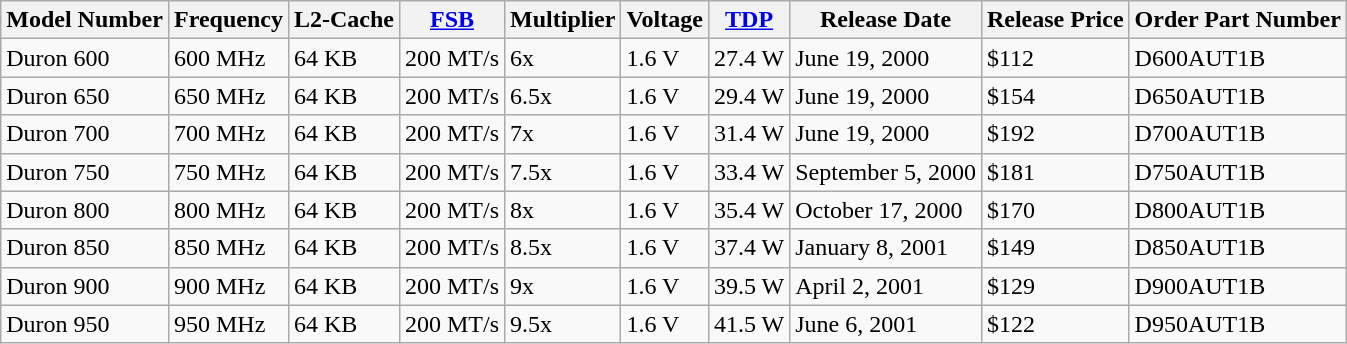<table class="wikitable">
<tr>
<th>Model Number</th>
<th>Frequency</th>
<th>L2-Cache</th>
<th><a href='#'>FSB</a></th>
<th>Multiplier</th>
<th>Voltage</th>
<th><a href='#'>TDP</a></th>
<th>Release Date</th>
<th>Release Price</th>
<th>Order Part Number</th>
</tr>
<tr>
<td>Duron 600</td>
<td>600 MHz</td>
<td>64 KB</td>
<td>200 MT/s</td>
<td>6x</td>
<td>1.6 V</td>
<td>27.4 W</td>
<td>June 19, 2000</td>
<td>$112</td>
<td>D600AUT1B</td>
</tr>
<tr>
<td>Duron 650</td>
<td>650 MHz</td>
<td>64 KB</td>
<td>200 MT/s</td>
<td>6.5x</td>
<td>1.6 V</td>
<td>29.4 W</td>
<td>June 19, 2000</td>
<td>$154</td>
<td>D650AUT1B</td>
</tr>
<tr>
<td>Duron 700</td>
<td>700 MHz</td>
<td>64 KB</td>
<td>200 MT/s</td>
<td>7x</td>
<td>1.6 V</td>
<td>31.4 W</td>
<td>June 19, 2000</td>
<td>$192</td>
<td>D700AUT1B</td>
</tr>
<tr>
<td>Duron 750</td>
<td>750 MHz</td>
<td>64 KB</td>
<td>200 MT/s</td>
<td>7.5x</td>
<td>1.6 V</td>
<td>33.4 W</td>
<td>September 5, 2000</td>
<td>$181</td>
<td>D750AUT1B</td>
</tr>
<tr>
<td>Duron 800</td>
<td>800 MHz</td>
<td>64 KB</td>
<td>200 MT/s</td>
<td>8x</td>
<td>1.6 V</td>
<td>35.4 W</td>
<td>October 17, 2000</td>
<td>$170</td>
<td>D800AUT1B</td>
</tr>
<tr>
<td>Duron 850</td>
<td>850 MHz</td>
<td>64 KB</td>
<td>200 MT/s</td>
<td>8.5x</td>
<td>1.6 V</td>
<td>37.4 W</td>
<td>January 8, 2001</td>
<td>$149</td>
<td>D850AUT1B</td>
</tr>
<tr>
<td>Duron 900</td>
<td>900 MHz</td>
<td>64 KB</td>
<td>200 MT/s</td>
<td>9x</td>
<td>1.6 V</td>
<td>39.5 W</td>
<td>April 2, 2001</td>
<td>$129</td>
<td>D900AUT1B</td>
</tr>
<tr>
<td>Duron 950</td>
<td>950 MHz</td>
<td>64 KB</td>
<td>200 MT/s</td>
<td>9.5x</td>
<td>1.6 V</td>
<td>41.5 W</td>
<td>June 6, 2001</td>
<td>$122</td>
<td>D950AUT1B</td>
</tr>
</table>
